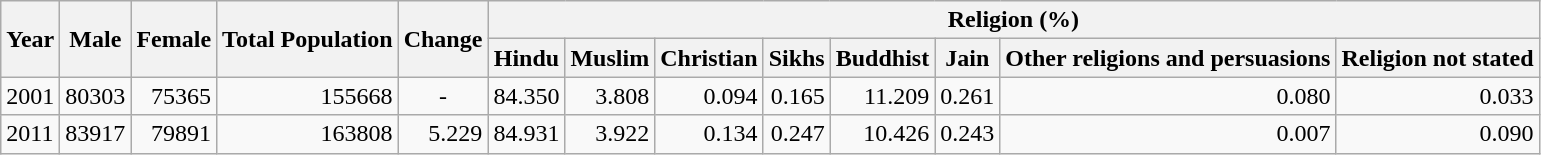<table class="wikitable">
<tr>
<th rowspan="2">Year</th>
<th rowspan="2">Male</th>
<th rowspan="2">Female</th>
<th rowspan="2">Total Population</th>
<th rowspan="2">Change</th>
<th colspan="8">Religion (%)</th>
</tr>
<tr>
<th>Hindu</th>
<th>Muslim</th>
<th>Christian</th>
<th>Sikhs</th>
<th>Buddhist</th>
<th>Jain</th>
<th>Other religions and persuasions</th>
<th>Religion not stated</th>
</tr>
<tr>
<td>2001</td>
<td style="text-align:right;">80303</td>
<td style="text-align:right;">75365</td>
<td style="text-align:right;">155668</td>
<td style="text-align:center;">-</td>
<td style="text-align:right;">84.350</td>
<td style="text-align:right;">3.808</td>
<td style="text-align:right;">0.094</td>
<td style="text-align:right;">0.165</td>
<td style="text-align:right;">11.209</td>
<td style="text-align:right;">0.261</td>
<td style="text-align:right;">0.080</td>
<td style="text-align:right;">0.033</td>
</tr>
<tr>
<td>2011</td>
<td style="text-align:right;">83917</td>
<td style="text-align:right;">79891</td>
<td style="text-align:right;">163808</td>
<td style="text-align:right;">5.229</td>
<td style="text-align:right;">84.931</td>
<td style="text-align:right;">3.922</td>
<td style="text-align:right;">0.134</td>
<td style="text-align:right;">0.247</td>
<td style="text-align:right;">10.426</td>
<td style="text-align:right;">0.243</td>
<td style="text-align:right;">0.007</td>
<td style="text-align:right;">0.090</td>
</tr>
</table>
